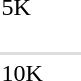<table>
<tr>
<td>5K<br>   </td>
<td></td>
<td></td>
<td></td>
<td></td>
<td></td>
<td></td>
</tr>
<tr bgcolor=#DDDDDD>
<td colspan=7></td>
</tr>
<tr>
<td>10K<br>   </td>
<td></td>
<td></td>
<td></td>
<td></td>
<td></td>
<td></td>
</tr>
</table>
